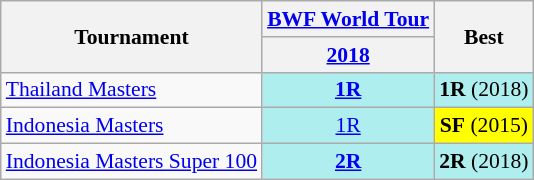<table style='font-size: 90%; text-align:center;' class='wikitable'>
<tr>
<th rowspan="2">Tournament</th>
<th><strong><a href='#'>BWF World Tour</a></strong></th>
<th rowspan="2">Best</th>
</tr>
<tr>
<th><a href='#'>2018</a></th>
</tr>
<tr>
<td align=left><a href='#'>Thailand Masters</a></td>
<td bgcolor=AFEEEE><a href='#'><strong>1R</strong></a></td>
<td bgcolor=AFEEEE><strong>1R</strong> (2018)</td>
</tr>
<tr>
<td align=left><a href='#'>Indonesia Masters</a></td>
<td bgcolor=AFEEEE><a href='#'>1R</a></td>
<td bgcolor=FFFF00><strong>SF</strong> (2015)</td>
</tr>
<tr>
<td align=left><a href='#'>Indonesia Masters Super 100</a></td>
<td bgcolor=AFEEEE><a href='#'><strong>2R</strong></a></td>
<td bgcolor=AFEEEE><strong>2R</strong> (2018)</td>
</tr>
</table>
